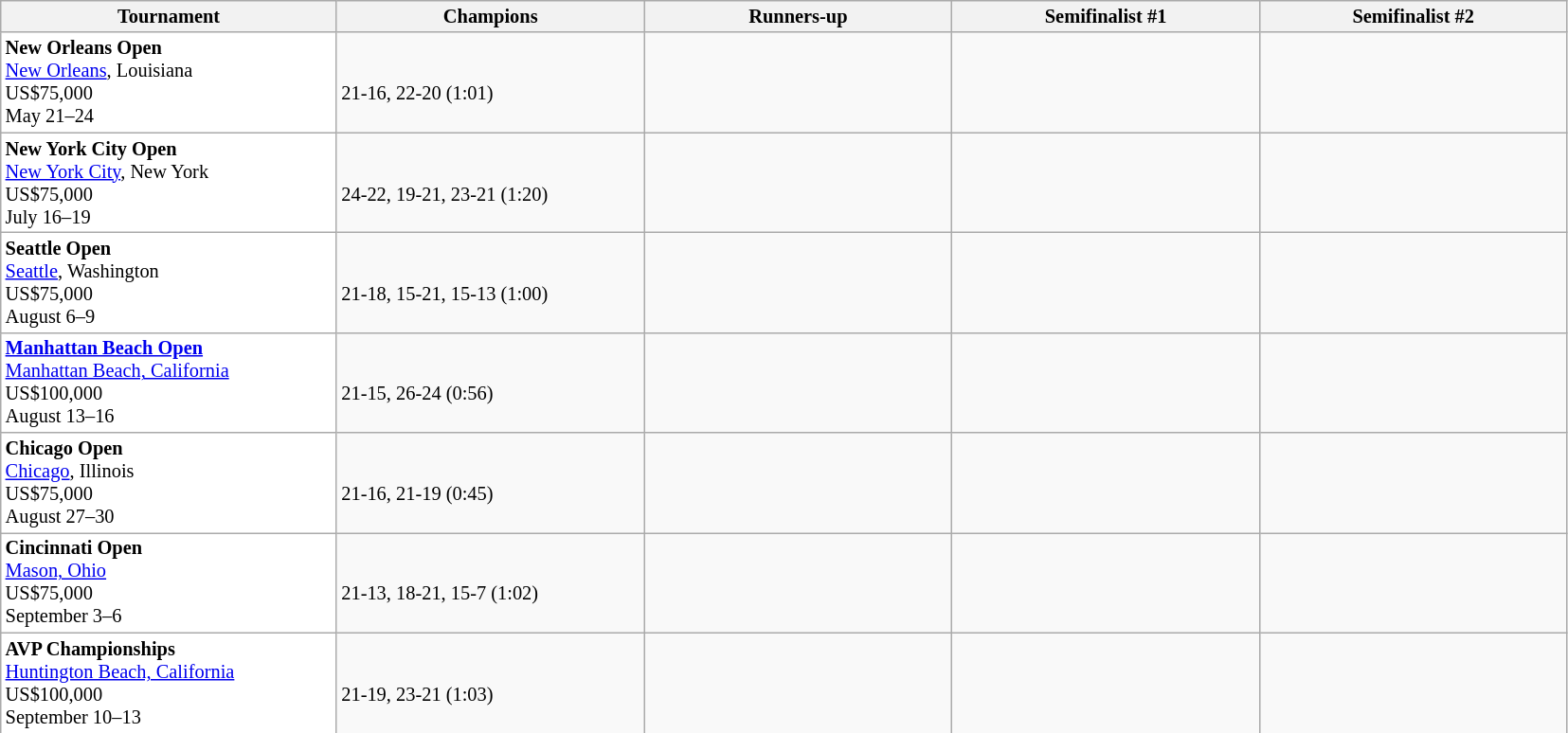<table class=wikitable style=font-size:85%>
<tr>
<th width=230>Tournament</th>
<th width=210>Champions</th>
<th width=210>Runners-up</th>
<th width=210>Semifinalist #1</th>
<th width=210>Semifinalist #2</th>
</tr>
<tr valign=top>
<td style="background:#ffffff;"><strong>New Orleans Open</strong><br><a href='#'>New Orleans</a>, Louisiana<br>US$75,000<br>May 21–24</td>
<td><br><br>21-16, 22-20 (1:01)</td>
<td><br></td>
<td><br></td>
<td><br></td>
</tr>
<tr valign=top>
<td style="background:#ffffff;"><strong>New York City Open</strong><br><a href='#'>New York City</a>, New York<br>US$75,000<br>July 16–19</td>
<td><br><br>24-22, 19-21, 23-21 (1:20)</td>
<td><br></td>
<td><br></td>
<td><br></td>
</tr>
<tr valign=top>
<td style="background:#ffffff;"><strong>Seattle Open</strong><br><a href='#'>Seattle</a>, Washington<br>US$75,000<br>August 6–9</td>
<td><br><br>21-18, 15-21, 15-13 (1:00)</td>
<td><br></td>
<td><br></td>
<td><br></td>
</tr>
<tr valign=top>
<td style="background:#ffffff;"><strong><a href='#'>Manhattan Beach Open</a></strong><br><a href='#'>Manhattan Beach, California</a><br>US$100,000<br>August 13–16</td>
<td><br><br>21-15, 26-24 (0:56)</td>
<td><br></td>
<td><br></td>
<td><br></td>
</tr>
<tr valign=top>
<td style="background:#ffffff;"><strong>Chicago Open</strong><br><a href='#'>Chicago</a>, Illinois<br>US$75,000<br>August 27–30</td>
<td><br><br>21-16, 21-19 (0:45)</td>
<td><br></td>
<td><br></td>
<td><br></td>
</tr>
<tr valign=top>
<td style="background:#ffffff;"><strong>Cincinnati Open</strong><br><a href='#'>Mason, Ohio</a><br>US$75,000<br>September 3–6</td>
<td><br><br>21-13, 18-21, 15-7 (1:02)</td>
<td><br></td>
<td><br></td>
<td><br></td>
</tr>
<tr valign=top>
<td style="background:#ffffff;"><strong>AVP Championships</strong><br><a href='#'>Huntington Beach, California</a><br>US$100,000<br>September 10–13</td>
<td><br><br>21-19, 23-21 (1:03)</td>
<td><br></td>
<td><br></td>
<td><br></td>
</tr>
</table>
